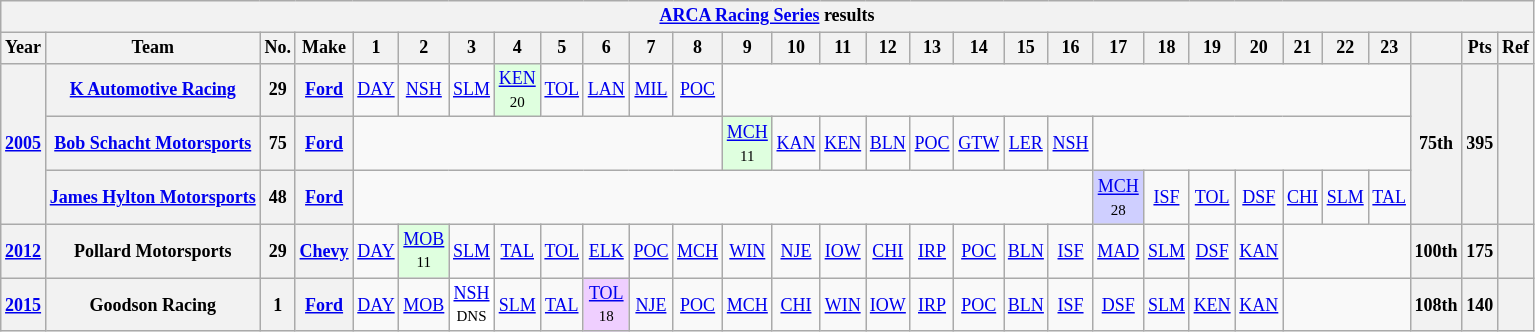<table class="wikitable" style="text-align:center; font-size:75%">
<tr>
<th colspan=46><a href='#'>ARCA Racing Series</a> results</th>
</tr>
<tr>
<th>Year</th>
<th>Team</th>
<th>No.</th>
<th>Make</th>
<th>1</th>
<th>2</th>
<th>3</th>
<th>4</th>
<th>5</th>
<th>6</th>
<th>7</th>
<th>8</th>
<th>9</th>
<th>10</th>
<th>11</th>
<th>12</th>
<th>13</th>
<th>14</th>
<th>15</th>
<th>16</th>
<th>17</th>
<th>18</th>
<th>19</th>
<th>20</th>
<th>21</th>
<th>22</th>
<th>23</th>
<th></th>
<th>Pts</th>
<th>Ref</th>
</tr>
<tr>
<th rowspan=3><a href='#'>2005</a></th>
<th nowrap><a href='#'>K Automotive Racing</a></th>
<th>29</th>
<th><a href='#'>Ford</a></th>
<td><a href='#'>DAY</a></td>
<td><a href='#'>NSH</a></td>
<td><a href='#'>SLM</a></td>
<td style="background:#DFFFDF;"><a href='#'>KEN</a><br><small>20</small></td>
<td><a href='#'>TOL</a></td>
<td><a href='#'>LAN</a></td>
<td><a href='#'>MIL</a></td>
<td><a href='#'>POC</a></td>
<td colspan=15></td>
<th rowspan=3>75th</th>
<th rowspan=3>395</th>
<th rowspan=3></th>
</tr>
<tr>
<th nowrap><a href='#'>Bob Schacht Motorsports</a></th>
<th>75</th>
<th><a href='#'>Ford</a></th>
<td colspan=8></td>
<td style="background:#DFFFDF;"><a href='#'>MCH</a><br><small>11</small></td>
<td><a href='#'>KAN</a></td>
<td><a href='#'>KEN</a></td>
<td><a href='#'>BLN</a></td>
<td><a href='#'>POC</a></td>
<td><a href='#'>GTW</a></td>
<td><a href='#'>LER</a></td>
<td><a href='#'>NSH</a></td>
<td colspan=7></td>
</tr>
<tr>
<th nowrap><a href='#'>James Hylton Motorsports</a></th>
<th>48</th>
<th><a href='#'>Ford</a></th>
<td colspan=16></td>
<td style="background:#CFCFFF;"><a href='#'>MCH</a><br><small>28</small></td>
<td><a href='#'>ISF</a></td>
<td><a href='#'>TOL</a></td>
<td><a href='#'>DSF</a></td>
<td><a href='#'>CHI</a></td>
<td><a href='#'>SLM</a></td>
<td><a href='#'>TAL</a></td>
</tr>
<tr>
<th><a href='#'>2012</a></th>
<th nowrap>Pollard Motorsports</th>
<th>29</th>
<th><a href='#'>Chevy</a></th>
<td><a href='#'>DAY</a></td>
<td style="background:#DFFFDF;"><a href='#'>MOB</a><br><small>11</small></td>
<td><a href='#'>SLM</a></td>
<td><a href='#'>TAL</a></td>
<td><a href='#'>TOL</a></td>
<td><a href='#'>ELK</a></td>
<td><a href='#'>POC</a></td>
<td><a href='#'>MCH</a></td>
<td><a href='#'>WIN</a></td>
<td><a href='#'>NJE</a></td>
<td><a href='#'>IOW</a></td>
<td><a href='#'>CHI</a></td>
<td><a href='#'>IRP</a></td>
<td><a href='#'>POC</a></td>
<td><a href='#'>BLN</a></td>
<td><a href='#'>ISF</a></td>
<td><a href='#'>MAD</a></td>
<td><a href='#'>SLM</a></td>
<td><a href='#'>DSF</a></td>
<td><a href='#'>KAN</a></td>
<td colspan=3></td>
<th>100th</th>
<th>175</th>
<th></th>
</tr>
<tr>
<th><a href='#'>2015</a></th>
<th nowrap>Goodson Racing</th>
<th>1</th>
<th><a href='#'>Ford</a></th>
<td><a href='#'>DAY</a></td>
<td><a href='#'>MOB</a></td>
<td style="background:#FFFFFF;"><a href='#'>NSH</a><br><small>DNS</small></td>
<td><a href='#'>SLM</a></td>
<td><a href='#'>TAL</a></td>
<td style="background:#EFCFFF;"><a href='#'>TOL</a><br><small>18</small></td>
<td><a href='#'>NJE</a></td>
<td><a href='#'>POC</a></td>
<td><a href='#'>MCH</a></td>
<td><a href='#'>CHI</a></td>
<td><a href='#'>WIN</a></td>
<td><a href='#'>IOW</a></td>
<td><a href='#'>IRP</a></td>
<td><a href='#'>POC</a></td>
<td><a href='#'>BLN</a></td>
<td><a href='#'>ISF</a></td>
<td><a href='#'>DSF</a></td>
<td><a href='#'>SLM</a></td>
<td><a href='#'>KEN</a></td>
<td><a href='#'>KAN</a></td>
<td colspan=3></td>
<th>108th</th>
<th>140</th>
<th></th>
</tr>
</table>
